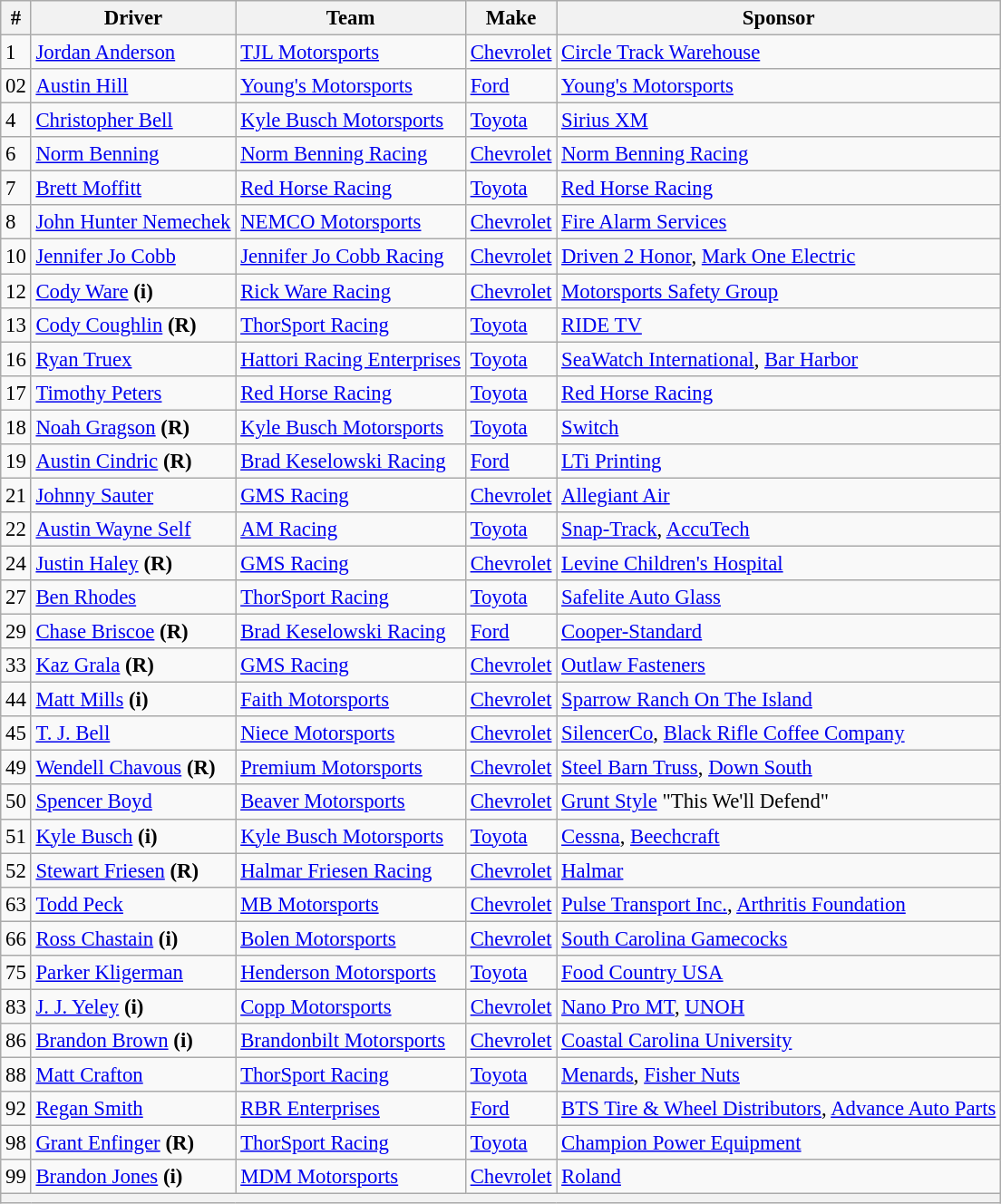<table class="wikitable" style="font-size:95%">
<tr>
<th>#</th>
<th>Driver</th>
<th>Team</th>
<th>Make</th>
<th>Sponsor</th>
</tr>
<tr>
<td>1</td>
<td><a href='#'>Jordan Anderson</a></td>
<td><a href='#'>TJL Motorsports</a></td>
<td><a href='#'>Chevrolet</a></td>
<td><a href='#'>Circle Track Warehouse</a></td>
</tr>
<tr>
<td>02</td>
<td><a href='#'>Austin Hill</a></td>
<td><a href='#'>Young's Motorsports</a></td>
<td><a href='#'>Ford</a></td>
<td><a href='#'>Young's Motorsports</a></td>
</tr>
<tr>
<td>4</td>
<td><a href='#'>Christopher Bell</a></td>
<td><a href='#'>Kyle Busch Motorsports</a></td>
<td><a href='#'>Toyota</a></td>
<td><a href='#'>Sirius XM</a></td>
</tr>
<tr>
<td>6</td>
<td><a href='#'>Norm Benning</a></td>
<td><a href='#'>Norm Benning Racing</a></td>
<td><a href='#'>Chevrolet</a></td>
<td><a href='#'>Norm Benning Racing</a></td>
</tr>
<tr>
<td>7</td>
<td><a href='#'>Brett Moffitt</a></td>
<td><a href='#'>Red Horse Racing</a></td>
<td><a href='#'>Toyota</a></td>
<td><a href='#'>Red Horse Racing</a></td>
</tr>
<tr>
<td>8</td>
<td><a href='#'>John Hunter Nemechek</a></td>
<td><a href='#'>NEMCO Motorsports</a></td>
<td><a href='#'>Chevrolet</a></td>
<td><a href='#'>Fire Alarm Services</a></td>
</tr>
<tr>
<td>10</td>
<td><a href='#'>Jennifer Jo Cobb</a></td>
<td><a href='#'>Jennifer Jo Cobb Racing</a></td>
<td><a href='#'>Chevrolet</a></td>
<td><a href='#'>Driven 2 Honor</a>, <a href='#'>Mark One Electric</a></td>
</tr>
<tr>
<td>12</td>
<td><a href='#'>Cody Ware</a> <strong>(i)</strong></td>
<td><a href='#'>Rick Ware Racing</a></td>
<td><a href='#'>Chevrolet</a></td>
<td><a href='#'>Motorsports Safety Group</a></td>
</tr>
<tr>
<td>13</td>
<td><a href='#'>Cody Coughlin</a> <strong>(R)</strong></td>
<td><a href='#'>ThorSport Racing</a></td>
<td><a href='#'>Toyota</a></td>
<td><a href='#'>RIDE TV</a></td>
</tr>
<tr>
<td>16</td>
<td><a href='#'>Ryan Truex</a></td>
<td><a href='#'>Hattori Racing Enterprises</a></td>
<td><a href='#'>Toyota</a></td>
<td><a href='#'>SeaWatch International</a>, <a href='#'>Bar Harbor</a></td>
</tr>
<tr>
<td>17</td>
<td><a href='#'>Timothy Peters</a></td>
<td><a href='#'>Red Horse Racing</a></td>
<td><a href='#'>Toyota</a></td>
<td><a href='#'>Red Horse Racing</a></td>
</tr>
<tr>
<td>18</td>
<td><a href='#'>Noah Gragson</a> <strong>(R)</strong></td>
<td><a href='#'>Kyle Busch Motorsports</a></td>
<td><a href='#'>Toyota</a></td>
<td><a href='#'>Switch</a></td>
</tr>
<tr>
<td>19</td>
<td><a href='#'>Austin Cindric</a> <strong>(R)</strong></td>
<td><a href='#'>Brad Keselowski Racing</a></td>
<td><a href='#'>Ford</a></td>
<td><a href='#'>LTi Printing</a></td>
</tr>
<tr>
<td>21</td>
<td><a href='#'>Johnny Sauter</a></td>
<td><a href='#'>GMS Racing</a></td>
<td><a href='#'>Chevrolet</a></td>
<td><a href='#'>Allegiant Air</a></td>
</tr>
<tr>
<td>22</td>
<td><a href='#'>Austin Wayne Self</a></td>
<td><a href='#'>AM Racing</a></td>
<td><a href='#'>Toyota</a></td>
<td><a href='#'>Snap-Track</a>, <a href='#'>AccuTech</a></td>
</tr>
<tr>
<td>24</td>
<td><a href='#'>Justin Haley</a> <strong>(R)</strong></td>
<td><a href='#'>GMS Racing</a></td>
<td><a href='#'>Chevrolet</a></td>
<td><a href='#'>Levine Children's Hospital</a></td>
</tr>
<tr>
<td>27</td>
<td><a href='#'>Ben Rhodes</a></td>
<td><a href='#'>ThorSport Racing</a></td>
<td><a href='#'>Toyota</a></td>
<td><a href='#'>Safelite Auto Glass</a></td>
</tr>
<tr>
<td>29</td>
<td><a href='#'>Chase Briscoe</a> <strong>(R)</strong></td>
<td><a href='#'>Brad Keselowski Racing</a></td>
<td><a href='#'>Ford</a></td>
<td><a href='#'>Cooper-Standard</a></td>
</tr>
<tr>
<td>33</td>
<td><a href='#'>Kaz Grala</a> <strong>(R)</strong></td>
<td><a href='#'>GMS Racing</a></td>
<td><a href='#'>Chevrolet</a></td>
<td><a href='#'>Outlaw Fasteners</a></td>
</tr>
<tr>
<td>44</td>
<td><a href='#'>Matt Mills</a> <strong>(i)</strong></td>
<td><a href='#'>Faith Motorsports</a></td>
<td><a href='#'>Chevrolet</a></td>
<td><a href='#'>Sparrow Ranch On The Island</a></td>
</tr>
<tr>
<td>45</td>
<td><a href='#'>T. J. Bell</a></td>
<td><a href='#'>Niece Motorsports</a></td>
<td><a href='#'>Chevrolet</a></td>
<td><a href='#'>SilencerCo</a>, <a href='#'>Black Rifle Coffee Company</a></td>
</tr>
<tr>
<td>49</td>
<td><a href='#'>Wendell Chavous</a> <strong>(R)</strong></td>
<td><a href='#'>Premium Motorsports</a></td>
<td><a href='#'>Chevrolet</a></td>
<td><a href='#'>Steel Barn Truss</a>, <a href='#'>Down South</a></td>
</tr>
<tr>
<td>50</td>
<td><a href='#'>Spencer Boyd</a></td>
<td><a href='#'>Beaver Motorsports</a></td>
<td><a href='#'>Chevrolet</a></td>
<td><a href='#'>Grunt Style</a> "This We'll Defend"</td>
</tr>
<tr>
<td>51</td>
<td><a href='#'>Kyle Busch</a> <strong>(i)</strong></td>
<td><a href='#'>Kyle Busch Motorsports</a></td>
<td><a href='#'>Toyota</a></td>
<td><a href='#'>Cessna</a>, <a href='#'>Beechcraft</a></td>
</tr>
<tr>
<td>52</td>
<td><a href='#'>Stewart Friesen</a> <strong>(R)</strong></td>
<td><a href='#'>Halmar Friesen Racing</a></td>
<td><a href='#'>Chevrolet</a></td>
<td><a href='#'>Halmar</a></td>
</tr>
<tr>
<td>63</td>
<td><a href='#'>Todd Peck</a></td>
<td><a href='#'>MB Motorsports</a></td>
<td><a href='#'>Chevrolet</a></td>
<td><a href='#'>Pulse Transport Inc.</a>, <a href='#'>Arthritis Foundation</a></td>
</tr>
<tr>
<td>66</td>
<td><a href='#'>Ross Chastain</a> <strong>(i)</strong></td>
<td><a href='#'>Bolen Motorsports</a></td>
<td><a href='#'>Chevrolet</a></td>
<td><a href='#'>South Carolina Gamecocks</a></td>
</tr>
<tr>
<td>75</td>
<td><a href='#'>Parker Kligerman</a></td>
<td><a href='#'>Henderson Motorsports</a></td>
<td><a href='#'>Toyota</a></td>
<td><a href='#'>Food Country USA</a></td>
</tr>
<tr>
<td>83</td>
<td><a href='#'>J. J. Yeley</a> <strong>(i)</strong></td>
<td><a href='#'>Copp Motorsports</a></td>
<td><a href='#'>Chevrolet</a></td>
<td><a href='#'>Nano Pro MT</a>, <a href='#'>UNOH</a></td>
</tr>
<tr>
<td>86</td>
<td><a href='#'>Brandon Brown</a> <strong>(i)</strong></td>
<td><a href='#'>Brandonbilt Motorsports</a></td>
<td><a href='#'>Chevrolet</a></td>
<td><a href='#'>Coastal Carolina University</a></td>
</tr>
<tr>
<td>88</td>
<td><a href='#'>Matt Crafton</a></td>
<td><a href='#'>ThorSport Racing</a></td>
<td><a href='#'>Toyota</a></td>
<td><a href='#'>Menards</a>, <a href='#'>Fisher Nuts</a></td>
</tr>
<tr>
<td>92</td>
<td><a href='#'>Regan Smith</a></td>
<td><a href='#'>RBR Enterprises</a></td>
<td><a href='#'>Ford</a></td>
<td><a href='#'>BTS Tire & Wheel Distributors</a>, <a href='#'>Advance Auto Parts</a></td>
</tr>
<tr>
<td>98</td>
<td><a href='#'>Grant Enfinger</a> <strong>(R)</strong></td>
<td><a href='#'>ThorSport Racing</a></td>
<td><a href='#'>Toyota</a></td>
<td><a href='#'>Champion Power Equipment</a></td>
</tr>
<tr>
<td>99</td>
<td><a href='#'>Brandon Jones</a> <strong>(i)</strong></td>
<td><a href='#'>MDM Motorsports</a></td>
<td><a href='#'>Chevrolet</a></td>
<td><a href='#'>Roland</a></td>
</tr>
<tr>
<th colspan="5"></th>
</tr>
</table>
